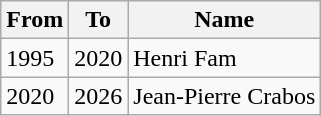<table class="wikitable">
<tr>
<th>From</th>
<th>To</th>
<th>Name</th>
</tr>
<tr>
<td>1995</td>
<td>2020</td>
<td>Henri Fam</td>
</tr>
<tr>
<td>2020</td>
<td>2026</td>
<td>Jean-Pierre Crabos</td>
</tr>
</table>
